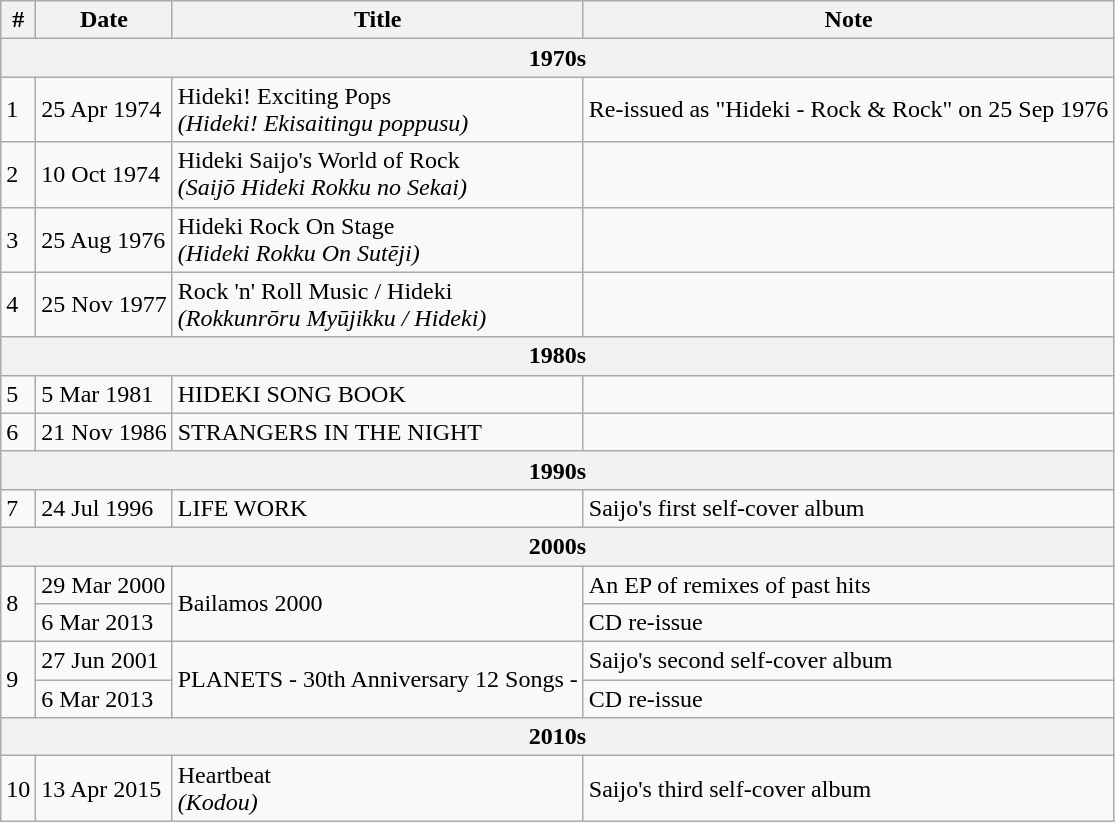<table class="wikitable">
<tr>
<th>#</th>
<th>Date</th>
<th>Title</th>
<th>Note</th>
</tr>
<tr>
<th colspan="4">1970s</th>
</tr>
<tr>
<td>1</td>
<td>25 Apr 1974</td>
<td>Hideki! Exciting Pops<br><em>(Hideki! Ekisaitingu poppusu)</em></td>
<td>Re-issued as "Hideki - Rock & Rock" on 25 Sep 1976</td>
</tr>
<tr>
<td>2</td>
<td>10 Oct 1974</td>
<td>Hideki Saijo's World of Rock<br><em>(Saijō Hideki Rokku no Sekai)</em></td>
<td></td>
</tr>
<tr>
<td>3</td>
<td>25 Aug 1976</td>
<td>Hideki Rock On Stage<br><em>(Hideki Rokku On Sutēji)</em></td>
<td></td>
</tr>
<tr>
<td>4</td>
<td>25 Nov 1977</td>
<td>Rock 'n' Roll Music / Hideki<br><em>(Rokkunrōru Myūjikku / Hideki)</em></td>
<td></td>
</tr>
<tr>
<th colspan="4">1980s</th>
</tr>
<tr>
<td>5</td>
<td>5 Mar 1981</td>
<td>HIDEKI SONG BOOK</td>
<td></td>
</tr>
<tr>
<td>6</td>
<td>21 Nov 1986</td>
<td>STRANGERS IN THE NIGHT</td>
<td></td>
</tr>
<tr>
<th colspan="4">1990s</th>
</tr>
<tr>
<td>7</td>
<td>24 Jul 1996</td>
<td>LIFE WORK</td>
<td>Saijo's first self-cover album</td>
</tr>
<tr>
<th colspan="4">2000s</th>
</tr>
<tr>
<td rowspan="2">8</td>
<td>29 Mar 2000</td>
<td rowspan="2">Bailamos 2000</td>
<td>An EP of remixes of past hits</td>
</tr>
<tr>
<td>6 Mar 2013</td>
<td>CD re-issue</td>
</tr>
<tr>
<td rowspan="2">9</td>
<td>27 Jun 2001</td>
<td rowspan="2">PLANETS - 30th Anniversary 12 Songs -</td>
<td>Saijo's second self-cover album</td>
</tr>
<tr>
<td>6 Mar 2013</td>
<td>CD re-issue</td>
</tr>
<tr>
<th colspan="4">2010s</th>
</tr>
<tr>
<td>10</td>
<td>13 Apr 2015</td>
<td>Heartbeat<br><em>(Kodou)</em></td>
<td>Saijo's third self-cover album</td>
</tr>
</table>
